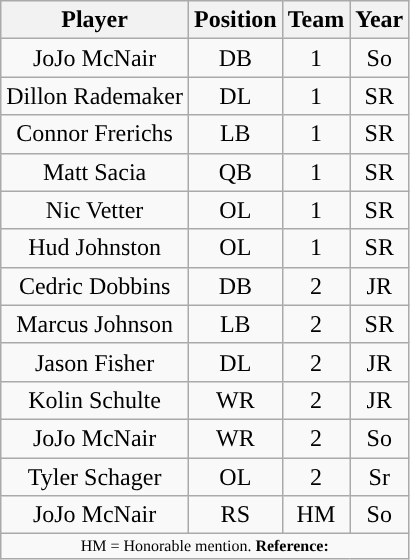<table class="wikitable sortable sortable" style="text-align: center">
<tr align=center>
<th>Player</th>
<th>Position</th>
<th>Team</th>
<th>Year</th>
</tr>
<tr>
<td>JoJo McNair</td>
<td>DB</td>
<td>1</td>
<td>So</td>
</tr>
<tr>
<td>Dillon Rademaker</td>
<td>DL</td>
<td>1</td>
<td>SR</td>
</tr>
<tr>
<td>Connor Frerichs</td>
<td>LB</td>
<td>1</td>
<td>SR</td>
</tr>
<tr>
<td>Matt Sacia</td>
<td>QB</td>
<td>1</td>
<td>SR</td>
</tr>
<tr>
<td>Nic Vetter</td>
<td>OL</td>
<td>1</td>
<td>SR</td>
</tr>
<tr>
<td>Hud Johnston</td>
<td>OL</td>
<td>1</td>
<td>SR</td>
</tr>
<tr>
<td>Cedric Dobbins</td>
<td>DB</td>
<td>2</td>
<td>JR</td>
</tr>
<tr>
<td>Marcus Johnson</td>
<td>LB</td>
<td>2</td>
<td>SR</td>
</tr>
<tr>
<td>Jason Fisher</td>
<td>DL</td>
<td>2</td>
<td>JR</td>
</tr>
<tr>
<td>Kolin Schulte</td>
<td>WR</td>
<td>2</td>
<td>JR</td>
</tr>
<tr>
<td>JoJo McNair</td>
<td>WR</td>
<td>2</td>
<td>So</td>
</tr>
<tr>
<td>Tyler Schager</td>
<td>OL</td>
<td>2</td>
<td>Sr</td>
</tr>
<tr>
<td>JoJo McNair</td>
<td>RS</td>
<td>HM</td>
<td>So</td>
</tr>
<tr class="sortbottom">
<td colspan="4"  style="font-size:8pt; text-align:center;">HM = Honorable mention. <strong>Reference:</strong></td>
</tr>
</table>
